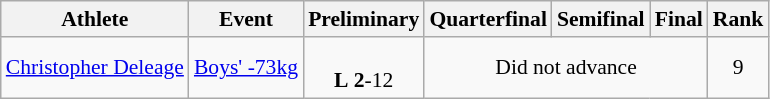<table class="wikitable" style="text-align:left; font-size:90%">
<tr>
<th>Athlete</th>
<th>Event</th>
<th>Preliminary</th>
<th>Quarterfinal</th>
<th>Semifinal</th>
<th>Final</th>
<th>Rank</th>
</tr>
<tr>
<td><a href='#'>Christopher Deleage</a></td>
<td><a href='#'>Boys' -73kg</a></td>
<td align=center> <br> <strong>L</strong> <strong>2</strong>-12</td>
<td align=center colspan=3>Did not advance</td>
<td align=center>9</td>
</tr>
</table>
